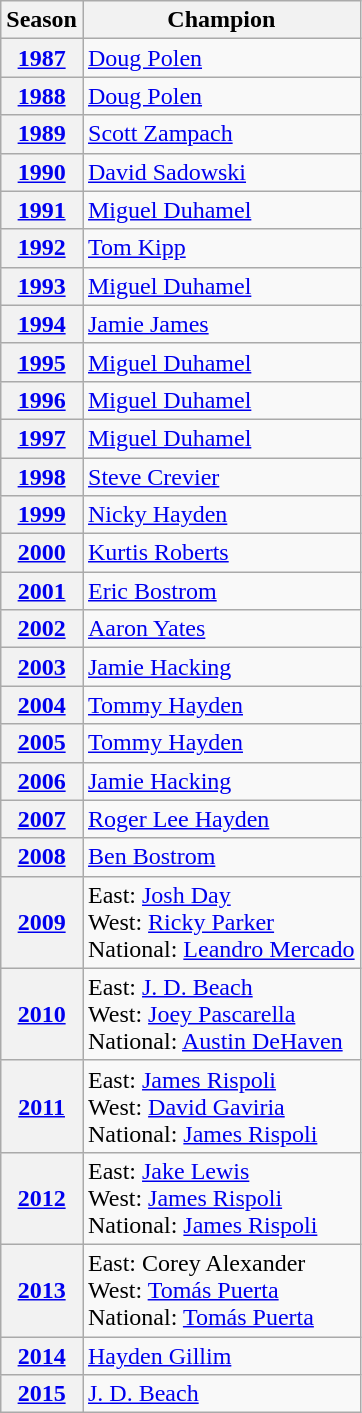<table class="wikitable">
<tr>
<th>Season</th>
<th>Champion</th>
</tr>
<tr>
<th><a href='#'>1987</a></th>
<td> <a href='#'>Doug Polen</a></td>
</tr>
<tr>
<th><a href='#'>1988</a></th>
<td> <a href='#'>Doug Polen</a></td>
</tr>
<tr>
<th><a href='#'>1989</a></th>
<td> <a href='#'>Scott Zampach</a></td>
</tr>
<tr>
<th><a href='#'>1990</a></th>
<td> <a href='#'>David Sadowski</a></td>
</tr>
<tr>
<th><a href='#'>1991</a></th>
<td> <a href='#'>Miguel Duhamel</a></td>
</tr>
<tr>
<th><a href='#'>1992</a></th>
<td> <a href='#'>Tom Kipp</a></td>
</tr>
<tr>
<th><a href='#'>1993</a></th>
<td> <a href='#'>Miguel Duhamel</a></td>
</tr>
<tr>
<th><a href='#'>1994</a></th>
<td> <a href='#'>Jamie James</a></td>
</tr>
<tr>
<th><a href='#'>1995</a></th>
<td> <a href='#'>Miguel Duhamel</a></td>
</tr>
<tr>
<th><a href='#'>1996</a></th>
<td> <a href='#'>Miguel Duhamel</a></td>
</tr>
<tr>
<th><a href='#'>1997</a></th>
<td> <a href='#'>Miguel Duhamel</a></td>
</tr>
<tr>
<th><a href='#'>1998</a></th>
<td> <a href='#'>Steve Crevier</a></td>
</tr>
<tr>
<th><a href='#'>1999</a></th>
<td> <a href='#'>Nicky Hayden</a></td>
</tr>
<tr>
<th><a href='#'>2000</a></th>
<td> <a href='#'>Kurtis Roberts</a></td>
</tr>
<tr>
<th><a href='#'>2001</a></th>
<td> <a href='#'>Eric Bostrom</a></td>
</tr>
<tr>
<th><a href='#'>2002</a></th>
<td> <a href='#'>Aaron Yates</a></td>
</tr>
<tr>
<th><a href='#'>2003</a></th>
<td> <a href='#'>Jamie Hacking</a></td>
</tr>
<tr>
<th><a href='#'>2004</a></th>
<td> <a href='#'>Tommy Hayden</a></td>
</tr>
<tr>
<th><a href='#'>2005</a></th>
<td> <a href='#'>Tommy Hayden</a></td>
</tr>
<tr>
<th><a href='#'>2006</a></th>
<td> <a href='#'>Jamie Hacking</a></td>
</tr>
<tr>
<th><a href='#'>2007</a></th>
<td> <a href='#'>Roger Lee Hayden</a></td>
</tr>
<tr>
<th><a href='#'>2008</a></th>
<td> <a href='#'>Ben Bostrom</a></td>
</tr>
<tr>
<th><a href='#'>2009</a></th>
<td>East:  <a href='#'>Josh Day</a><br>West:  <a href='#'>Ricky Parker</a><br>National:  <a href='#'>Leandro Mercado</a></td>
</tr>
<tr>
<th><a href='#'>2010</a></th>
<td>East:  <a href='#'>J. D. Beach</a><br>West:  <a href='#'>Joey Pascarella</a><br>National:  <a href='#'>Austin DeHaven</a></td>
</tr>
<tr>
<th><a href='#'>2011</a></th>
<td>East:  <a href='#'>James Rispoli</a><br>West:  <a href='#'>David Gaviria</a><br>National:  <a href='#'>James Rispoli</a></td>
</tr>
<tr>
<th><a href='#'>2012</a></th>
<td>East:  <a href='#'>Jake Lewis</a><br>West:  <a href='#'>James Rispoli</a><br>National:  <a href='#'>James Rispoli</a></td>
</tr>
<tr>
<th><a href='#'>2013</a></th>
<td>East:  Corey Alexander<br>West:  <a href='#'>Tomás Puerta</a><br>National:  <a href='#'>Tomás Puerta</a></td>
</tr>
<tr>
<th><a href='#'>2014</a></th>
<td> <a href='#'>Hayden Gillim</a></td>
</tr>
<tr>
<th><a href='#'>2015</a></th>
<td> <a href='#'>J. D. Beach</a></td>
</tr>
</table>
